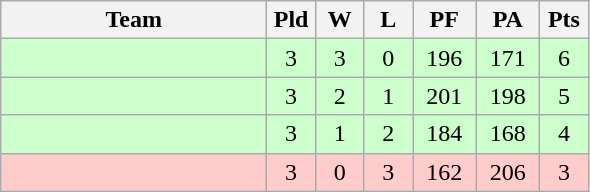<table class="wikitable" style="text-align:center;">
<tr>
<th width=170>Team</th>
<th width=25>Pld</th>
<th width=25>W</th>
<th width=25>L</th>
<th width=35>PF</th>
<th width=35>PA</th>
<th width=25>Pts</th>
</tr>
<tr bgcolor=#ccffcc>
<td style="text-align:left"></td>
<td>3</td>
<td>3</td>
<td>0</td>
<td>196</td>
<td>171</td>
<td>6</td>
</tr>
<tr bgcolor=#ccffcc>
<td style="text-align:left"></td>
<td>3</td>
<td>2</td>
<td>1</td>
<td>201</td>
<td>198</td>
<td>5</td>
</tr>
<tr bgcolor=#ccffcc>
<td style="text-align:left"></td>
<td>3</td>
<td>1</td>
<td>2</td>
<td>184</td>
<td>168</td>
<td>4</td>
</tr>
<tr bgcolor=#ffcccc>
<td style="text-align:left"></td>
<td>3</td>
<td>0</td>
<td>3</td>
<td>162</td>
<td>206</td>
<td>3</td>
</tr>
</table>
